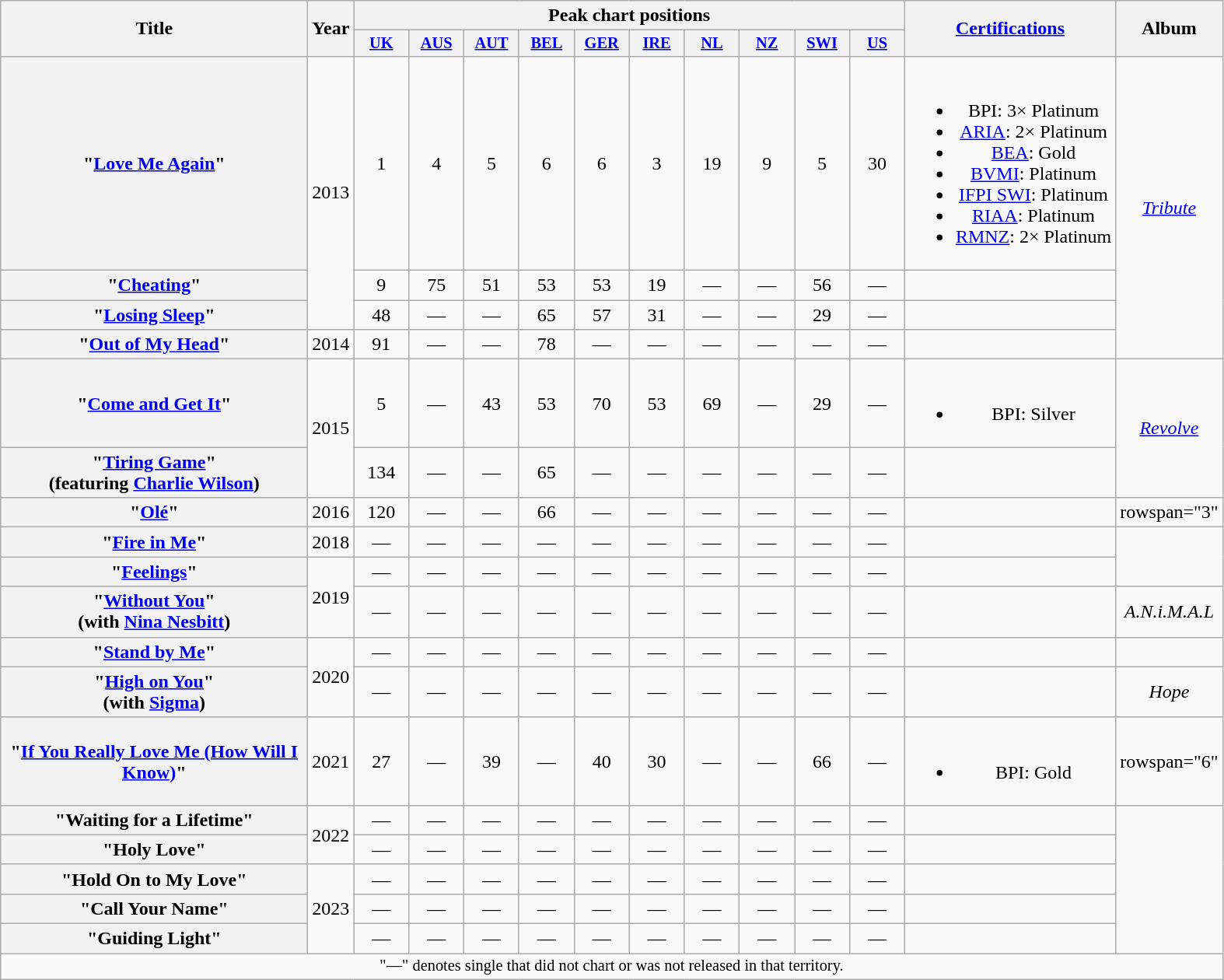<table class="wikitable plainrowheaders" style="text-align:center;">
<tr>
<th scope="col" rowspan="2" style="width:16em;">Title</th>
<th scope="col" rowspan="2" style="width:1em;">Year</th>
<th scope="col" colspan="10">Peak chart positions</th>
<th scope="col" rowspan="2"><a href='#'>Certifications</a></th>
<th scope="col" rowspan="2">Album</th>
</tr>
<tr>
<th scope="col" style="width:3em;font-size:85%;"><a href='#'>UK</a><br></th>
<th scope="col" style="width:3em;font-size:85%;"><a href='#'>AUS</a><br></th>
<th scope="col" style="width:3em;font-size:85%;"><a href='#'>AUT</a><br></th>
<th scope="col" style="width:3em;font-size:85%;"><a href='#'>BEL</a><br></th>
<th scope="col" style="width:3em;font-size:85%;"><a href='#'>GER</a><br></th>
<th scope="col" style="width:3em;font-size:85%;"><a href='#'>IRE</a><br></th>
<th scope="col" style="width:3em;font-size:85%;"><a href='#'>NL</a><br></th>
<th scope="col" style="width:3em;font-size:85%;"><a href='#'>NZ</a><br></th>
<th scope="col" style="width:3em;font-size:85%;"><a href='#'>SWI</a><br></th>
<th scope="col" style="width:3em;font-size:85%;"><a href='#'>US</a><br></th>
</tr>
<tr>
<th scope="row">"<a href='#'>Love Me Again</a>"</th>
<td rowspan="3">2013</td>
<td>1</td>
<td>4</td>
<td>5</td>
<td>6</td>
<td>6</td>
<td>3</td>
<td>19</td>
<td>9</td>
<td>5</td>
<td>30</td>
<td><br><ul><li>BPI: 3× Platinum</li><li><a href='#'>ARIA</a>: 2× Platinum</li><li><a href='#'>BEA</a>: Gold</li><li><a href='#'>BVMI</a>: Platinum</li><li><a href='#'>IFPI SWI</a>: Platinum</li><li><a href='#'>RIAA</a>: Platinum</li><li><a href='#'>RMNZ</a>: 2× Platinum</li></ul></td>
<td rowspan="4"><em><a href='#'>Tribute</a></em></td>
</tr>
<tr>
<th scope="row">"<a href='#'>Cheating</a>"</th>
<td>9</td>
<td>75</td>
<td>51</td>
<td>53</td>
<td>53</td>
<td>19</td>
<td>—</td>
<td>—</td>
<td>56</td>
<td>—</td>
<td></td>
</tr>
<tr>
<th scope="row">"<a href='#'>Losing Sleep</a>"</th>
<td>48</td>
<td>—</td>
<td>—</td>
<td>65</td>
<td>57</td>
<td>31</td>
<td>—</td>
<td>—</td>
<td>29</td>
<td>—</td>
<td></td>
</tr>
<tr>
<th scope="row">"<a href='#'>Out of My Head</a>"</th>
<td>2014</td>
<td>91</td>
<td>—</td>
<td>—</td>
<td>78</td>
<td>—</td>
<td>—</td>
<td>—</td>
<td>—</td>
<td>—</td>
<td>—</td>
<td></td>
</tr>
<tr>
<th scope="row">"<a href='#'>Come and Get It</a>"</th>
<td rowspan="2">2015</td>
<td>5</td>
<td>—</td>
<td>43</td>
<td>53</td>
<td>70</td>
<td>53</td>
<td>69</td>
<td>—</td>
<td>29</td>
<td>—</td>
<td><br><ul><li>BPI: Silver</li></ul></td>
<td rowspan="2"><em><a href='#'>Revolve</a></em></td>
</tr>
<tr>
<th scope="row">"<a href='#'>Tiring Game</a>"<br><span>(featuring <a href='#'>Charlie Wilson</a>)</span></th>
<td>134</td>
<td>—</td>
<td>—</td>
<td>65</td>
<td>—</td>
<td>—</td>
<td>—</td>
<td>—</td>
<td>—</td>
<td>—</td>
<td></td>
</tr>
<tr>
<th scope="row">"<a href='#'>Olé</a>"</th>
<td>2016</td>
<td>120</td>
<td>—</td>
<td>—</td>
<td>66</td>
<td>—</td>
<td>—</td>
<td>—</td>
<td>—</td>
<td>—</td>
<td>—</td>
<td></td>
<td>rowspan="3" </td>
</tr>
<tr>
<th scope="row">"<a href='#'>Fire in Me</a>"</th>
<td>2018</td>
<td>—</td>
<td>—</td>
<td>—</td>
<td>—</td>
<td>—</td>
<td>—</td>
<td>—</td>
<td>—</td>
<td>—</td>
<td>—</td>
<td></td>
</tr>
<tr>
<th scope="row">"<a href='#'>Feelings</a>"</th>
<td rowspan="2">2019</td>
<td>—</td>
<td>—</td>
<td>—</td>
<td>—</td>
<td>—</td>
<td>—</td>
<td>—</td>
<td>—</td>
<td>—</td>
<td>—</td>
<td></td>
</tr>
<tr>
<th scope="row">"<a href='#'>Without You</a>"<br><span>(with <a href='#'>Nina Nesbitt</a>)</span></th>
<td>—</td>
<td>—</td>
<td>—</td>
<td>—</td>
<td>—</td>
<td>—</td>
<td>—</td>
<td>—</td>
<td>—</td>
<td>—</td>
<td></td>
<td><em>A.N.i.M.A.L</em></td>
</tr>
<tr>
<th scope="row">"<a href='#'>Stand by Me</a>"</th>
<td rowspan="2">2020</td>
<td>—</td>
<td>—</td>
<td>—</td>
<td>—</td>
<td>—</td>
<td>—</td>
<td>—</td>
<td>—</td>
<td>—</td>
<td>—</td>
<td></td>
<td></td>
</tr>
<tr>
<th scope="row">"<a href='#'>High on You</a>"<br><span>(with <a href='#'>Sigma</a>)</span></th>
<td>—</td>
<td>—</td>
<td>—</td>
<td>—</td>
<td>—</td>
<td>—</td>
<td>—</td>
<td>—</td>
<td>—</td>
<td>—</td>
<td></td>
<td><em>Hope</em></td>
</tr>
<tr>
<th scope="row">"<a href='#'>If You Really Love Me (How Will I Know)</a>"<br></th>
<td>2021</td>
<td>27</td>
<td>—</td>
<td>39</td>
<td>—</td>
<td>40</td>
<td>30<br></td>
<td>—</td>
<td>—</td>
<td>66</td>
<td>—</td>
<td><br><ul><li>BPI: Gold</li></ul></td>
<td>rowspan="6" </td>
</tr>
<tr>
<th scope="row">"Waiting for a Lifetime"</th>
<td rowspan="2">2022</td>
<td>—</td>
<td>—</td>
<td>—</td>
<td>—</td>
<td>—</td>
<td>—</td>
<td>—</td>
<td>—</td>
<td>—</td>
<td>—</td>
<td></td>
</tr>
<tr>
<th scope="row">"Holy Love"</th>
<td>—</td>
<td>—</td>
<td>—</td>
<td>—</td>
<td>—</td>
<td>—</td>
<td>—</td>
<td>—</td>
<td>—</td>
<td>—</td>
<td></td>
</tr>
<tr>
<th scope="row">"Hold On to My Love"</th>
<td rowspan="3">2023</td>
<td>—</td>
<td>—</td>
<td>—</td>
<td>—</td>
<td>—</td>
<td>—</td>
<td>—</td>
<td>—</td>
<td>—</td>
<td>—</td>
<td></td>
</tr>
<tr>
<th scope="row">"Call Your Name"<br></th>
<td>―</td>
<td>―</td>
<td>—</td>
<td>―</td>
<td>―</td>
<td>―</td>
<td>―</td>
<td>―</td>
<td>―</td>
<td>―</td>
<td></td>
</tr>
<tr>
<th scope="row">"Guiding Light"</th>
<td>—</td>
<td>—</td>
<td>—</td>
<td>—</td>
<td>—</td>
<td>—</td>
<td>—</td>
<td>—</td>
<td>—</td>
<td>—</td>
<td></td>
</tr>
<tr>
<td colspan="14" style="font-size:85%">"—" denotes single that did not chart or was not released in that territory.</td>
</tr>
</table>
